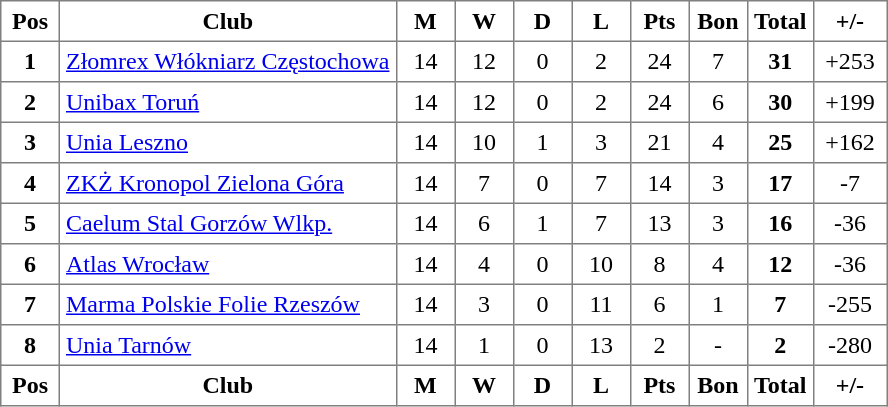<table class="toccolours" border="1" cellpadding="4" cellspacing="0" style="border-collapse: collapse; margin:0;">
<tr>
<th width=30>Pos</th>
<th>Club</th>
<th width=30>M</th>
<th width=30>W</th>
<th width=30>D</th>
<th width=30>L</th>
<th width=30>Pts</th>
<th width=30>Bon</th>
<th width=30>Total</th>
<th width=40>+/-</th>
</tr>
<tr align=center>
<th>1</th>
<td align=left><a href='#'>Złomrex Włókniarz Częstochowa</a></td>
<td>14</td>
<td>12</td>
<td>0</td>
<td>2</td>
<td>24</td>
<td>7</td>
<td><strong>31</strong></td>
<td>+253</td>
</tr>
<tr align=center>
<th>2</th>
<td align=left><a href='#'>Unibax Toruń</a></td>
<td>14</td>
<td>12</td>
<td>0</td>
<td>2</td>
<td>24</td>
<td>6</td>
<td><strong>30</strong></td>
<td>+199</td>
</tr>
<tr align=center>
<th>3</th>
<td align=left><a href='#'>Unia Leszno</a></td>
<td>14</td>
<td>10</td>
<td>1</td>
<td>3</td>
<td>21</td>
<td>4</td>
<td><strong>25</strong></td>
<td>+162</td>
</tr>
<tr align=center>
<th>4</th>
<td align=left><a href='#'>ZKŻ Kronopol Zielona Góra</a></td>
<td>14</td>
<td>7</td>
<td>0</td>
<td>7</td>
<td>14</td>
<td>3</td>
<td><strong>17</strong></td>
<td>-7</td>
</tr>
<tr align=center>
<th>5</th>
<td align=left><a href='#'>Caelum Stal Gorzów Wlkp.</a></td>
<td>14</td>
<td>6</td>
<td>1</td>
<td>7</td>
<td>13</td>
<td>3</td>
<td><strong>16</strong></td>
<td>-36</td>
</tr>
<tr align=center>
<th>6</th>
<td align=left><a href='#'>Atlas Wrocław</a></td>
<td>14</td>
<td>4</td>
<td>0</td>
<td>10</td>
<td>8</td>
<td>4</td>
<td><strong>12</strong></td>
<td>-36</td>
</tr>
<tr align=center>
<th>7</th>
<td align=left><a href='#'>Marma Polskie Folie Rzeszów</a></td>
<td>14</td>
<td>3</td>
<td>0</td>
<td>11</td>
<td>6</td>
<td>1</td>
<td><strong>7</strong></td>
<td>-255</td>
</tr>
<tr align=center>
<th>8</th>
<td align=left><a href='#'>Unia Tarnów</a></td>
<td>14</td>
<td>1</td>
<td>0</td>
<td>13</td>
<td>2</td>
<td>-</td>
<td><strong>2</strong></td>
<td>-280</td>
</tr>
<tr>
<th>Pos</th>
<th>Club</th>
<th>M</th>
<th>W</th>
<th>D</th>
<th>L</th>
<th>Pts</th>
<th>Bon</th>
<th>Total</th>
<th>+/-</th>
</tr>
</table>
